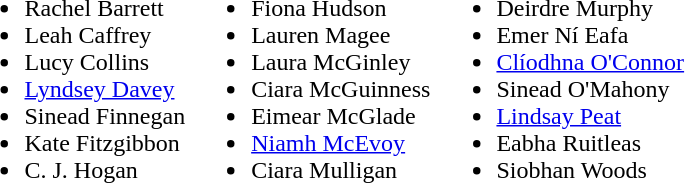<table>
<tr style="vertical-align:top">
<td><br><ul><li>Rachel Barrett</li><li>Leah Caffrey</li><li>Lucy Collins</li><li><a href='#'>Lyndsey Davey</a></li><li>Sinead Finnegan</li><li>Kate Fitzgibbon</li><li>C. J. Hogan</li></ul></td>
<td><br><ul><li>Fiona Hudson</li><li>Lauren Magee</li><li>Laura McGinley</li><li>Ciara McGuinness</li><li>Eimear McGlade</li><li><a href='#'>Niamh McEvoy</a></li><li>Ciara Mulligan</li></ul></td>
<td><br><ul><li>Deirdre Murphy</li><li>Emer Ní Eafa</li><li><a href='#'>Clíodhna O'Connor</a></li><li>Sinead O'Mahony</li><li><a href='#'>Lindsay Peat</a></li><li>Eabha Ruitleas</li><li>Siobhan Woods</li></ul></td>
</tr>
</table>
